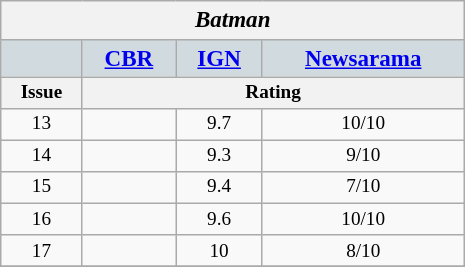<table class="wikitable infobox" style="float: right; width: 24.2em; font-size: 80%; text-align: center; margin:0.5em 0 0.5em 1em; padding:0;" cellpadding="0" cellspacing="0">
<tr>
<th colspan="4" style="font-size:120%;"><em>Batman</em></th>
</tr>
<tr>
<th style="background:#d1dbdf;font-size:120%;"></th>
<th style="background:#d1dbdf;font-size:120%;"><a href='#'>CBR</a></th>
<th style="background:#d1dbdf;font-size:120%;"><a href='#'>IGN</a></th>
<th style="background:#d1dbdf;font-size:120%;"><a href='#'>Newsarama</a></th>
</tr>
<tr>
<th>Issue</th>
<th colspan="3">Rating</th>
</tr>
<tr>
<td>13</td>
<td></td>
<td>9.7</td>
<td>10/10</td>
</tr>
<tr>
<td>14</td>
<td></td>
<td>9.3</td>
<td>9/10</td>
</tr>
<tr>
<td>15</td>
<td></td>
<td>9.4</td>
<td>7/10</td>
</tr>
<tr>
<td>16</td>
<td></td>
<td>9.6</td>
<td>10/10</td>
</tr>
<tr>
<td>17</td>
<td></td>
<td>10</td>
<td>8/10</td>
</tr>
<tr>
</tr>
</table>
